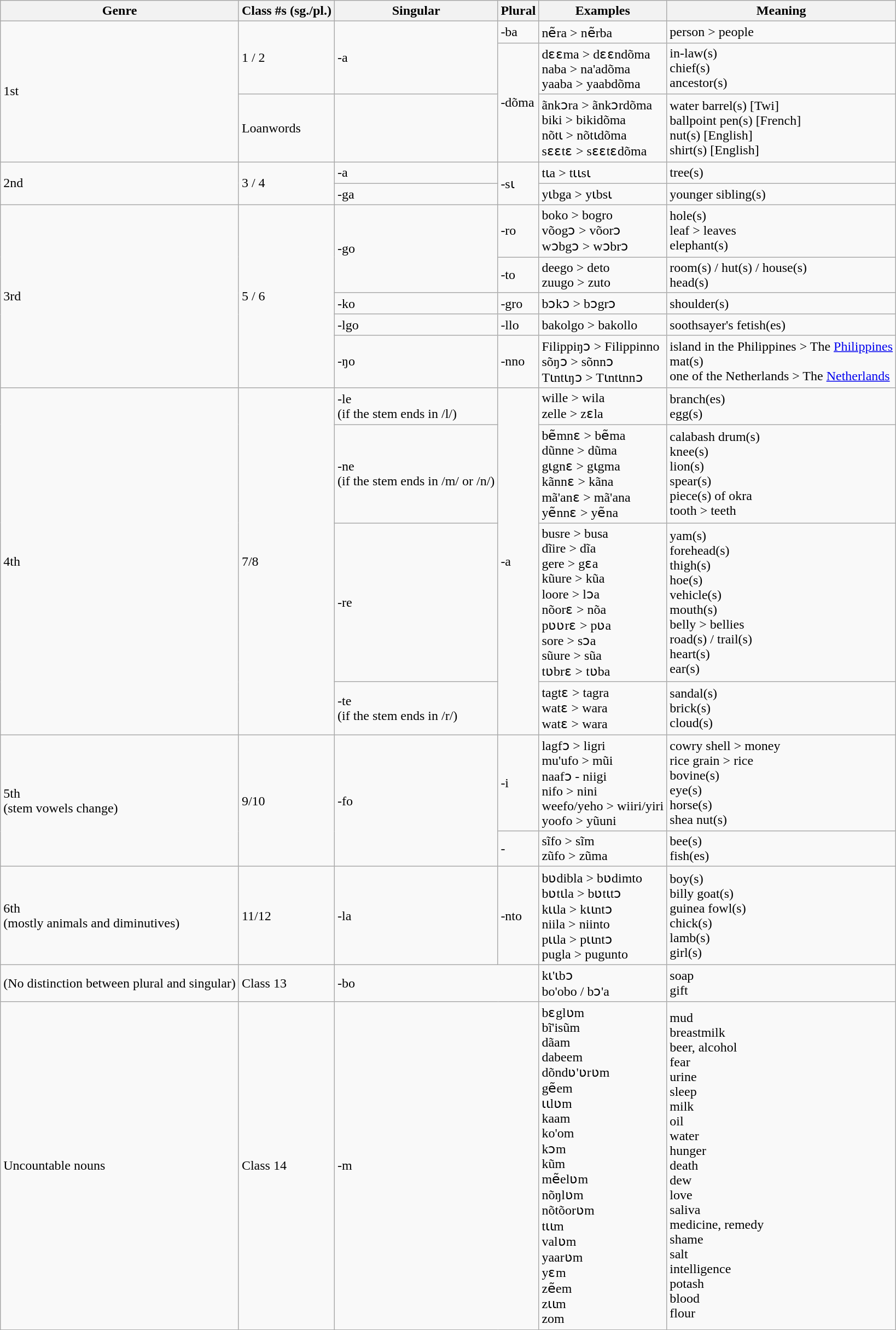<table class="wikitable">
<tr>
<th>Genre</th>
<th>Class #s (sg./pl.)</th>
<th>Singular</th>
<th>Plural</th>
<th>Examples</th>
<th>Meaning</th>
</tr>
<tr>
<td rowspan="3">1st</td>
<td rowspan="2">1 / 2</td>
<td rowspan="2">-a</td>
<td>-ba</td>
<td>nẽra > nẽrba</td>
<td>person > people</td>
</tr>
<tr>
<td rowspan="2">-dõma</td>
<td>dɛɛma > dɛɛndõma<br>naba > na'adõma<br>yaaba > yaabdõma</td>
<td>in-law(s)<br>chief(s)<br>ancestor(s)</td>
</tr>
<tr>
<td>Loanwords</td>
<td></td>
<td>ãnkɔra > ãnkɔrdõma<br>biki > bikidõma<br>nõtɩ > nõtɩdõma<br>sɛɛtɛ > sɛɛtɛdõma</td>
<td>water barrel(s) [Twi]<br>ballpoint pen(s) [French]<br>nut(s) [English]<br>shirt(s) [English]</td>
</tr>
<tr>
<td rowspan="2">2nd</td>
<td rowspan="2">3 / 4</td>
<td>-a</td>
<td rowspan="2">-sɩ</td>
<td>tɩa > tɩɩsɩ</td>
<td>tree(s)</td>
</tr>
<tr>
<td>-ga</td>
<td>yɩbga > yɩbsɩ</td>
<td>younger sibling(s)</td>
</tr>
<tr>
<td rowspan="5">3rd</td>
<td rowspan="5">5 / 6</td>
<td rowspan="2">-go</td>
<td>-ro</td>
<td>boko > bogro<br>võogɔ > võorɔ<br>wɔbgɔ > wɔbrɔ</td>
<td>hole(s)<br>leaf > leaves<br>elephant(s)</td>
</tr>
<tr>
<td>-to</td>
<td>deego > deto<br>zuugo > zuto</td>
<td>room(s) / hut(s) / house(s)<br>head(s)</td>
</tr>
<tr>
<td>-ko</td>
<td>-gro</td>
<td>bɔkɔ > bɔgrɔ</td>
<td>shoulder(s)</td>
</tr>
<tr>
<td>-lgo</td>
<td>-llo</td>
<td>bakolgo > bakollo</td>
<td>soothsayer's fetish(es)</td>
</tr>
<tr>
<td>-ŋo</td>
<td>-nno</td>
<td>Filippiŋɔ > Filippinno<br>sõŋɔ > sõnnɔ<br>Tɩntɩŋɔ > Tɩntɩnnɔ</td>
<td>island in the Philippines > The <a href='#'>Philippines</a><br>mat(s)<br>one of the Netherlands > The <a href='#'>Netherlands</a></td>
</tr>
<tr>
<td rowspan="4">4th</td>
<td rowspan="4">7/8</td>
<td>-le<br>(if the stem ends in /l/)</td>
<td rowspan="4">-a</td>
<td>wille > wila<br>zelle > zɛla</td>
<td>branch(es)<br>egg(s)</td>
</tr>
<tr>
<td>-ne<br>(if the stem ends in /m/ or /n/)</td>
<td>bẽmnɛ > bẽma<br>dũnne > dũma<br>gɩgnɛ > gɩgma<br>kãnnɛ > kãna<br>mã'anɛ > mã'ana<br>yẽnnɛ > yẽna</td>
<td>calabash drum(s)<br>knee(s)<br>lion(s)<br>spear(s)<br>piece(s) of okra<br>tooth > teeth</td>
</tr>
<tr>
<td>-re</td>
<td>busre > busa<br>dĩire > dĩa<br>gere > gɛa<br>kũure > kũa<br>loore > lɔa<br>nõorɛ > nõa<br>pʋʋrɛ > pʋa<br>sore > sɔa<br>sũure > sũa<br>tʋbrɛ > tʋba</td>
<td>yam(s)<br>forehead(s)<br>thigh(s)<br>hoe(s)<br>vehicle(s)<br>mouth(s)<br>belly > bellies<br>road(s) / trail(s)<br>heart(s)<br>ear(s)</td>
</tr>
<tr>
<td>-te<br>(if the stem ends in /r/)</td>
<td>tagtɛ > tagra<br>watɛ > wara<br>watɛ > wara</td>
<td>sandal(s)<br>brick(s)<br>cloud(s)</td>
</tr>
<tr>
<td rowspan="2">5th<br>(stem vowels change)</td>
<td rowspan="2">9/10</td>
<td rowspan="2">-fo</td>
<td>-i</td>
<td>lagfɔ > ligri<br>mu'ufo > mũi<br>naafɔ - niigi<br>nifo > nini<br>weefo/yeho > wiiri/yiri<br>yoofo > yũuni</td>
<td>cowry shell > money<br>rice grain > rice<br>bovine(s)<br>eye(s)<br>horse(s)<br>shea nut(s)</td>
</tr>
<tr>
<td>-</td>
<td>sĩfo > sĩm<br>zũfo > zũma</td>
<td>bee(s)<br>fish(es)</td>
</tr>
<tr>
<td>6th<br>(mostly animals and diminutives)</td>
<td>11/12</td>
<td>-la</td>
<td>-nto</td>
<td>bʋdibla > bʋdimto<br>bʋtɩla > bʋtɩtɔ<br>kɩɩla > kɩɩntɔ<br>niila > niinto<br>pɩɩla > pɩɩntɔ<br>pugla > pugunto</td>
<td>boy(s)<br>billy goat(s)<br>guinea fowl(s)<br>chick(s)<br>lamb(s)<br>girl(s)</td>
</tr>
<tr>
<td>(No distinction between plural and singular)</td>
<td>Class 13</td>
<td colspan="2">-bo</td>
<td>kɩ'ɩbɔ<br>bo'obo / bɔ'a</td>
<td>soap<br>gift</td>
</tr>
<tr>
<td>Uncountable nouns</td>
<td>Class 14</td>
<td colspan="2">-m</td>
<td>bɛglʋm<br>bĩ'isũm<br>dãam<br>dabeem<br>dõndʋ'ʋrʋm<br>gẽem<br>ɩɩlʋm<br>kaam<br>ko'om<br>kɔm<br>kũm<br>mẽelʋm<br>nõŋlʋm<br>nõtõorʋm<br>tɩɩm<br>valʋm<br>yaarʋm<br>yɛm<br>zẽem<br>zɩɩm<br>zom</td>
<td>mud<br>breastmilk<br>beer, alcohol<br>fear<br>urine<br>sleep<br>milk<br>oil<br>water<br>hunger<br>death<br>dew<br>love<br>saliva<br>medicine, remedy<br>shame<br>salt<br>intelligence<br>potash<br>blood<br>flour</td>
</tr>
</table>
